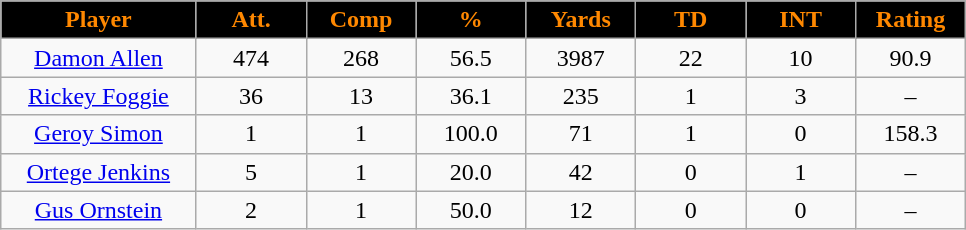<table class="wikitable sortable">
<tr>
<th style="background:black;color:#FF8800;" width="16%">Player</th>
<th style="background:black;color:#FF8800;" width="9%">Att.</th>
<th style="background:black;color:#FF8800;" width="9%">Comp</th>
<th style="background:black;color:#FF8800;" width="9%">%</th>
<th style="background:black;color:#FF8800;" width="9%">Yards</th>
<th style="background:black;color:#FF8800;" width="9%">TD</th>
<th style="background:black;color:#FF8800;" width="9%">INT</th>
<th style="background:black;color:#FF8800;" width="9%">Rating</th>
</tr>
<tr align="center">
<td><a href='#'>Damon Allen</a></td>
<td>474</td>
<td>268</td>
<td>56.5</td>
<td>3987</td>
<td>22</td>
<td>10</td>
<td>90.9</td>
</tr>
<tr align="center">
<td><a href='#'>Rickey Foggie</a></td>
<td>36</td>
<td>13</td>
<td>36.1</td>
<td>235</td>
<td>1</td>
<td>3</td>
<td>–</td>
</tr>
<tr align="center">
<td><a href='#'>Geroy Simon</a></td>
<td>1</td>
<td>1</td>
<td>100.0</td>
<td>71</td>
<td>1</td>
<td>0</td>
<td>158.3</td>
</tr>
<tr align="center">
<td><a href='#'>Ortege Jenkins</a></td>
<td>5</td>
<td>1</td>
<td>20.0</td>
<td>42</td>
<td>0</td>
<td>1</td>
<td>–</td>
</tr>
<tr align="center">
<td><a href='#'>Gus Ornstein</a></td>
<td>2</td>
<td>1</td>
<td>50.0</td>
<td>12</td>
<td>0</td>
<td>0</td>
<td>–</td>
</tr>
</table>
